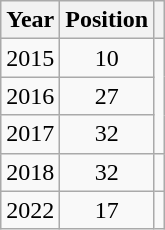<table class="wikitable plainrowheaders" style="text-align:center;">
<tr>
<th>Year</th>
<th>Position</th>
<th></th>
</tr>
<tr>
<td>2015</td>
<td>10</td>
<td rowspan="3"></td>
</tr>
<tr>
<td>2016</td>
<td>27</td>
</tr>
<tr>
<td>2017</td>
<td>32</td>
</tr>
<tr>
<td>2018</td>
<td>32</td>
<td></td>
</tr>
<tr>
<td>2022</td>
<td>17</td>
<td></td>
</tr>
</table>
